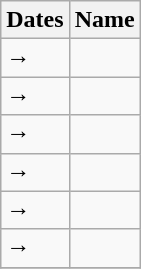<table class="wikitable">
<tr>
<th>Dates</th>
<th>Name</th>
</tr>
<tr>
<td>→</td>
<td></td>
</tr>
<tr>
<td>→</td>
<td></td>
</tr>
<tr>
<td>→</td>
<td></td>
</tr>
<tr>
<td>→</td>
<td></td>
</tr>
<tr>
<td>→</td>
<td></td>
</tr>
<tr>
<td>→</td>
<td></td>
</tr>
<tr>
</tr>
</table>
